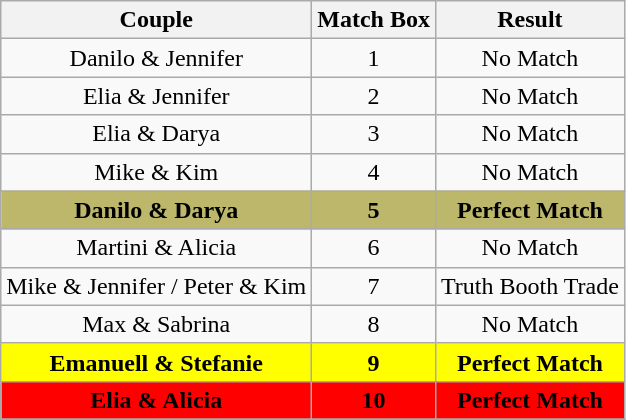<table class="wikitable" style="text-align:center;">
<tr valign="bottom">
<th>Couple</th>
<th>Match Box</th>
<th>Result</th>
</tr>
<tr valign="top">
<td>Danilo & Jennifer</td>
<td>1</td>
<td>No Match</td>
</tr>
<tr>
<td>Elia & Jennifer</td>
<td>2</td>
<td>No Match</td>
</tr>
<tr>
<td>Elia & Darya</td>
<td>3</td>
<td>No Match</td>
</tr>
<tr>
<td>Mike & Kim</td>
<td>4</td>
<td>No Match</td>
</tr>
<tr>
<td style="background:darkkhaki"><strong>Danilo & Darya</strong></td>
<td style="background:darkkhaki"><strong>5</strong></td>
<td style="background:darkkhaki"><strong>Perfect Match</strong></td>
</tr>
<tr>
<td>Martini & Alicia</td>
<td>6</td>
<td>No Match</td>
</tr>
<tr>
<td>Mike & Jennifer / Peter & Kim</td>
<td>7</td>
<td>Truth Booth Trade</td>
</tr>
<tr>
<td>Max & Sabrina</td>
<td>8</td>
<td>No Match</td>
</tr>
<tr>
<td style="background:yellow"><strong>Emanuell & Stefanie</strong></td>
<td style="background:yellow"><strong>9</strong></td>
<td style="background:yellow"><strong>Perfect Match</strong></td>
</tr>
<tr>
<td style="background:red"><strong>Elia & Alicia</strong></td>
<td style="background:red"><strong>10</strong></td>
<td style="background:red"><strong>Perfect Match</strong></td>
</tr>
<tr>
</tr>
</table>
